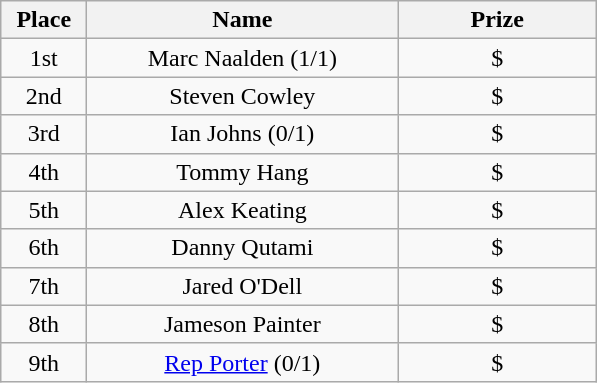<table class="wikitable">
<tr>
<th width="50">Place</th>
<th width="200">Name</th>
<th width="125">Prize</th>
</tr>
<tr>
<td align = "center">1st</td>
<td align = "center">Marc Naalden (1/1)</td>
<td align = "center">$</td>
</tr>
<tr>
<td align = "center">2nd</td>
<td align = "center">Steven Cowley</td>
<td align = "center">$</td>
</tr>
<tr>
<td align = "center">3rd</td>
<td align = "center">Ian Johns (0/1)</td>
<td align = "center">$</td>
</tr>
<tr>
<td align = "center">4th</td>
<td align = "center">Tommy Hang</td>
<td align = "center">$</td>
</tr>
<tr>
<td align = "center">5th</td>
<td align = "center">Alex Keating</td>
<td align = "center">$</td>
</tr>
<tr>
<td align = "center">6th</td>
<td align = "center">Danny Qutami</td>
<td align = "center">$</td>
</tr>
<tr>
<td align = "center">7th</td>
<td align = "center">Jared O'Dell</td>
<td align = "center">$</td>
</tr>
<tr>
<td align = "center">8th</td>
<td align = "center">Jameson Painter</td>
<td align = "center">$</td>
</tr>
<tr>
<td align = "center">9th</td>
<td align = "center"><a href='#'>Rep Porter</a> (0/1)</td>
<td align = "center">$</td>
</tr>
</table>
